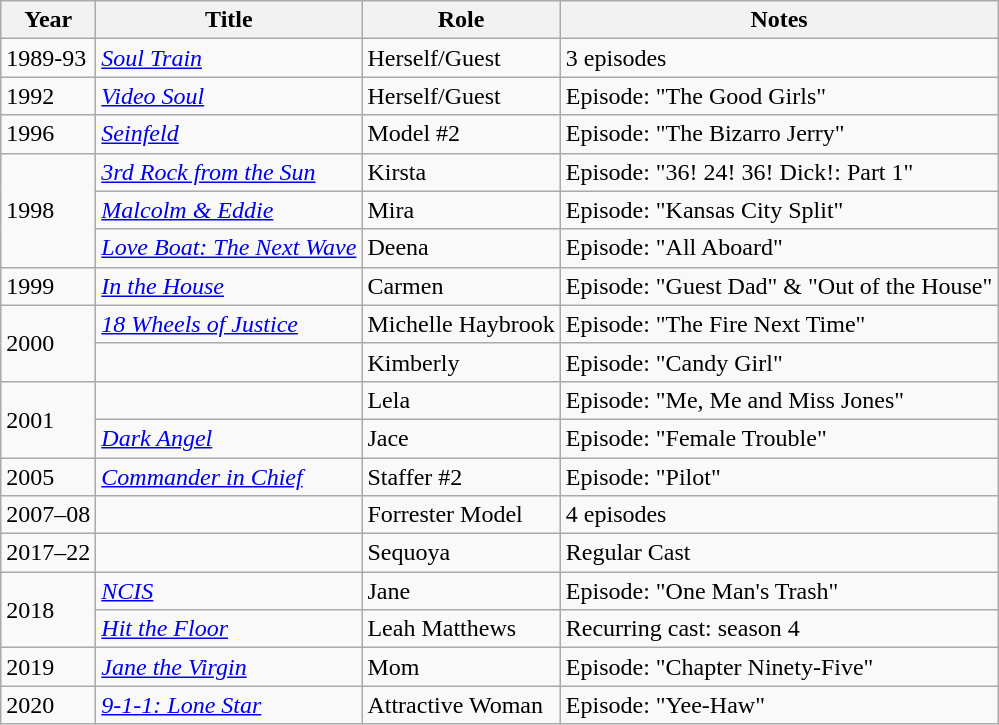<table class="wikitable sortable">
<tr>
<th>Year</th>
<th>Title</th>
<th>Role</th>
<th class="unsortable">Notes</th>
</tr>
<tr>
<td>1989-93</td>
<td><em><a href='#'>Soul Train</a></em></td>
<td>Herself/Guest</td>
<td>3 episodes</td>
</tr>
<tr>
<td>1992</td>
<td><em><a href='#'>Video Soul</a></em></td>
<td>Herself/Guest</td>
<td>Episode: "The Good Girls"</td>
</tr>
<tr>
<td>1996</td>
<td><em><a href='#'>Seinfeld</a></em></td>
<td>Model #2</td>
<td>Episode: "The Bizarro Jerry"</td>
</tr>
<tr>
<td rowspan="3">1998</td>
<td><em><a href='#'>3rd Rock from the Sun</a></em></td>
<td>Kirsta</td>
<td>Episode: "36! 24! 36! Dick!: Part 1"</td>
</tr>
<tr>
<td><em><a href='#'>Malcolm & Eddie</a></em></td>
<td>Mira</td>
<td>Episode: "Kansas City Split"</td>
</tr>
<tr>
<td><em><a href='#'>Love Boat: The Next Wave</a></em></td>
<td>Deena</td>
<td>Episode: "All Aboard"</td>
</tr>
<tr>
<td>1999</td>
<td><em><a href='#'>In the House</a></em></td>
<td>Carmen</td>
<td>Episode: "Guest Dad" & "Out of the House"</td>
</tr>
<tr>
<td rowspan="2">2000</td>
<td><em><a href='#'>18 Wheels of Justice</a></em></td>
<td>Michelle Haybrook</td>
<td>Episode: "The Fire Next Time"</td>
</tr>
<tr>
<td><em></em></td>
<td>Kimberly</td>
<td>Episode: "Candy Girl"</td>
</tr>
<tr>
<td rowspan="2">2001</td>
<td><em></em></td>
<td>Lela</td>
<td>Episode: "Me, Me and Miss Jones"</td>
</tr>
<tr>
<td><em><a href='#'>Dark Angel</a></em></td>
<td>Jace</td>
<td>Episode: "Female Trouble"</td>
</tr>
<tr>
<td>2005</td>
<td><em><a href='#'>Commander in Chief</a></em></td>
<td>Staffer #2</td>
<td>Episode: "Pilot"</td>
</tr>
<tr>
<td>2007–08</td>
<td><em></em></td>
<td>Forrester Model</td>
<td>4 episodes</td>
</tr>
<tr>
<td>2017–22</td>
<td><em></em></td>
<td>Sequoya</td>
<td>Regular Cast</td>
</tr>
<tr>
<td rowspan="2">2018</td>
<td><em><a href='#'>NCIS</a></em></td>
<td>Jane</td>
<td>Episode: "One Man's Trash"</td>
</tr>
<tr>
<td><em><a href='#'>Hit the Floor</a></em></td>
<td>Leah Matthews</td>
<td>Recurring cast: season 4</td>
</tr>
<tr>
<td>2019</td>
<td><em><a href='#'>Jane the Virgin</a></em></td>
<td>Mom</td>
<td>Episode: "Chapter Ninety-Five"</td>
</tr>
<tr>
<td>2020</td>
<td><em><a href='#'>9-1-1: Lone Star</a></em></td>
<td>Attractive Woman</td>
<td>Episode: "Yee-Haw"</td>
</tr>
</table>
